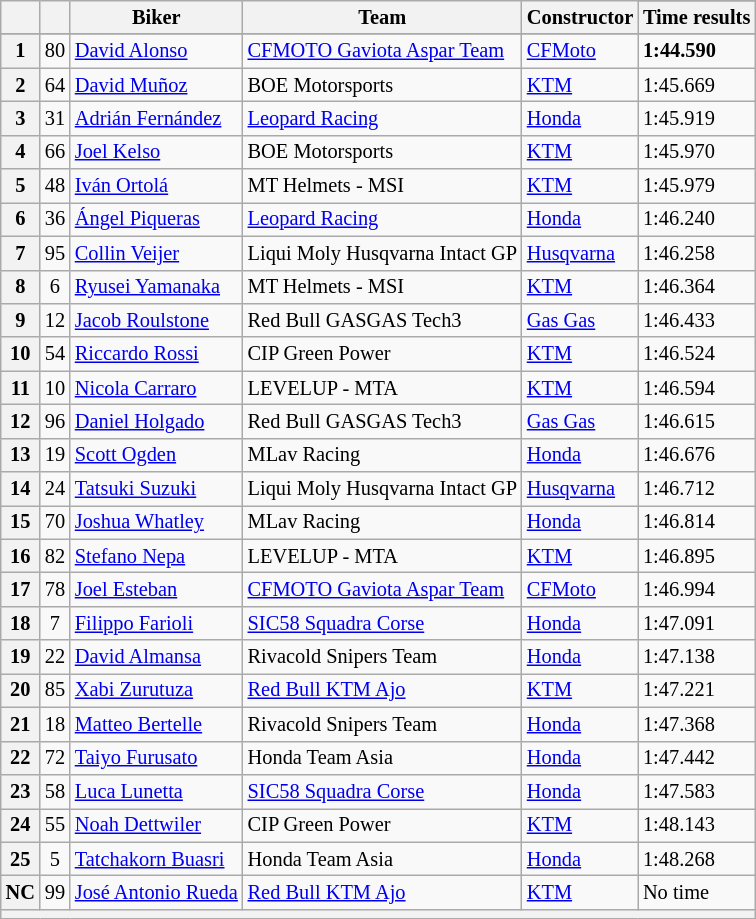<table class="wikitable sortable" style="font-size: 85%;">
<tr>
<th rowspan="2"></th>
<th rowspan="2"></th>
<th rowspan="2">Biker</th>
<th rowspan="2">Team</th>
<th rowspan="2">Constructor</th>
</tr>
<tr>
<th scope="col">Time results</th>
</tr>
<tr>
</tr>
<tr>
<th scope="row">1</th>
<td align="center">80</td>
<td> <a href='#'>David Alonso</a></td>
<td><a href='#'>CFMOTO Gaviota Aspar Team</a></td>
<td><a href='#'>CFMoto</a></td>
<td><strong>1:44.590</strong></td>
</tr>
<tr>
<th scope="row">2</th>
<td align="center">64</td>
<td> <a href='#'>David Muñoz</a></td>
<td>BOE Motorsports</td>
<td><a href='#'>KTM</a></td>
<td>1:45.669</td>
</tr>
<tr>
<th scope="row">3</th>
<td align="center">31</td>
<td> <a href='#'>Adrián Fernández</a></td>
<td><a href='#'>Leopard Racing</a></td>
<td><a href='#'>Honda</a></td>
<td>1:45.919</td>
</tr>
<tr>
<th scope="row">4</th>
<td align="center">66</td>
<td> <a href='#'>Joel Kelso</a></td>
<td>BOE Motorsports</td>
<td><a href='#'>KTM</a></td>
<td>1:45.970</td>
</tr>
<tr>
<th scope="row">5</th>
<td align="center">48</td>
<td> <a href='#'>Iván Ortolá</a></td>
<td>MT Helmets - MSI</td>
<td><a href='#'>KTM</a></td>
<td>1:45.979</td>
</tr>
<tr>
<th scope="row">6</th>
<td align="center">36</td>
<td> <a href='#'>Ángel Piqueras</a></td>
<td><a href='#'>Leopard Racing</a></td>
<td><a href='#'>Honda</a></td>
<td>1:46.240</td>
</tr>
<tr>
<th scope="row">7</th>
<td align="center">95</td>
<td> <a href='#'>Collin Veijer</a></td>
<td>Liqui Moly Husqvarna Intact GP</td>
<td><a href='#'>Husqvarna</a></td>
<td>1:46.258</td>
</tr>
<tr>
<th scope="row">8</th>
<td align="center">6</td>
<td> <a href='#'>Ryusei Yamanaka</a></td>
<td>MT Helmets - MSI</td>
<td><a href='#'>KTM</a></td>
<td>1:46.364</td>
</tr>
<tr>
<th scope="row">9</th>
<td align="center">12</td>
<td> <a href='#'>Jacob Roulstone</a></td>
<td>Red Bull GASGAS Tech3</td>
<td><a href='#'>Gas Gas</a></td>
<td>1:46.433</td>
</tr>
<tr>
<th scope="row">10</th>
<td align="center">54</td>
<td> <a href='#'>Riccardo Rossi</a></td>
<td>CIP Green Power</td>
<td><a href='#'>KTM</a></td>
<td>1:46.524</td>
</tr>
<tr>
<th scope="row">11</th>
<td align="center">10</td>
<td> <a href='#'>Nicola Carraro</a></td>
<td>LEVELUP - MTA</td>
<td><a href='#'>KTM</a></td>
<td>1:46.594</td>
</tr>
<tr>
<th scope="row">12</th>
<td align="center">96</td>
<td> <a href='#'>Daniel Holgado</a></td>
<td>Red Bull GASGAS Tech3</td>
<td><a href='#'>Gas Gas</a></td>
<td>1:46.615</td>
</tr>
<tr>
<th scope="row">13</th>
<td align="center">19</td>
<td> <a href='#'>Scott Ogden</a></td>
<td>MLav Racing</td>
<td><a href='#'>Honda</a></td>
<td>1:46.676</td>
</tr>
<tr>
<th scope="row">14</th>
<td align="center">24</td>
<td> <a href='#'>Tatsuki Suzuki</a></td>
<td>Liqui Moly Husqvarna Intact GP</td>
<td><a href='#'>Husqvarna</a></td>
<td>1:46.712</td>
</tr>
<tr>
<th scope="row">15</th>
<td align="center">70</td>
<td> <a href='#'>Joshua Whatley</a></td>
<td>MLav Racing</td>
<td><a href='#'>Honda</a></td>
<td>1:46.814</td>
</tr>
<tr>
<th scope="row">16</th>
<td align="center">82</td>
<td> <a href='#'>Stefano Nepa</a></td>
<td>LEVELUP - MTA</td>
<td><a href='#'>KTM</a></td>
<td>1:46.895</td>
</tr>
<tr>
<th scope="row">17</th>
<td align="center">78</td>
<td> <a href='#'>Joel Esteban</a></td>
<td><a href='#'>CFMOTO Gaviota Aspar Team</a></td>
<td><a href='#'>CFMoto</a></td>
<td>1:46.994</td>
</tr>
<tr>
<th scope="row">18</th>
<td align="center">7</td>
<td> <a href='#'>Filippo Farioli</a></td>
<td><a href='#'>SIC58 Squadra Corse</a></td>
<td><a href='#'>Honda</a></td>
<td>1:47.091</td>
</tr>
<tr>
<th scope="row">19</th>
<td align="center">22</td>
<td> <a href='#'>David Almansa</a></td>
<td>Rivacold Snipers Team</td>
<td><a href='#'>Honda</a></td>
<td>1:47.138</td>
</tr>
<tr>
<th scope="row">20</th>
<td align="center">85</td>
<td> <a href='#'>Xabi Zurutuza</a></td>
<td><a href='#'>Red Bull KTM Ajo</a></td>
<td><a href='#'>KTM</a></td>
<td>1:47.221</td>
</tr>
<tr>
<th scope="row">21</th>
<td align="center">18</td>
<td> <a href='#'>Matteo Bertelle</a></td>
<td>Rivacold Snipers Team</td>
<td><a href='#'>Honda</a></td>
<td>1:47.368</td>
</tr>
<tr>
<th scope="row">22</th>
<td align="center">72</td>
<td> <a href='#'>Taiyo Furusato</a></td>
<td>Honda Team Asia</td>
<td><a href='#'>Honda</a></td>
<td>1:47.442</td>
</tr>
<tr>
<th scope="row">23</th>
<td align="center">58</td>
<td> <a href='#'>Luca Lunetta</a></td>
<td><a href='#'>SIC58 Squadra Corse</a></td>
<td><a href='#'>Honda</a></td>
<td>1:47.583</td>
</tr>
<tr>
<th scope="row">24</th>
<td align="center">55</td>
<td> <a href='#'>Noah Dettwiler</a></td>
<td>CIP Green Power</td>
<td><a href='#'>KTM</a></td>
<td>1:48.143</td>
</tr>
<tr>
<th scope="row">25</th>
<td align="center">5</td>
<td> <a href='#'>Tatchakorn Buasri</a></td>
<td>Honda Team Asia</td>
<td><a href='#'>Honda</a></td>
<td>1:48.268</td>
</tr>
<tr>
<th scope="row">NC</th>
<td align="center">99</td>
<td> <a href='#'>José Antonio Rueda</a></td>
<td><a href='#'>Red Bull KTM Ajo</a></td>
<td><a href='#'>KTM</a></td>
<td>No time</td>
</tr>
<tr>
<th colspan="7"></th>
</tr>
</table>
